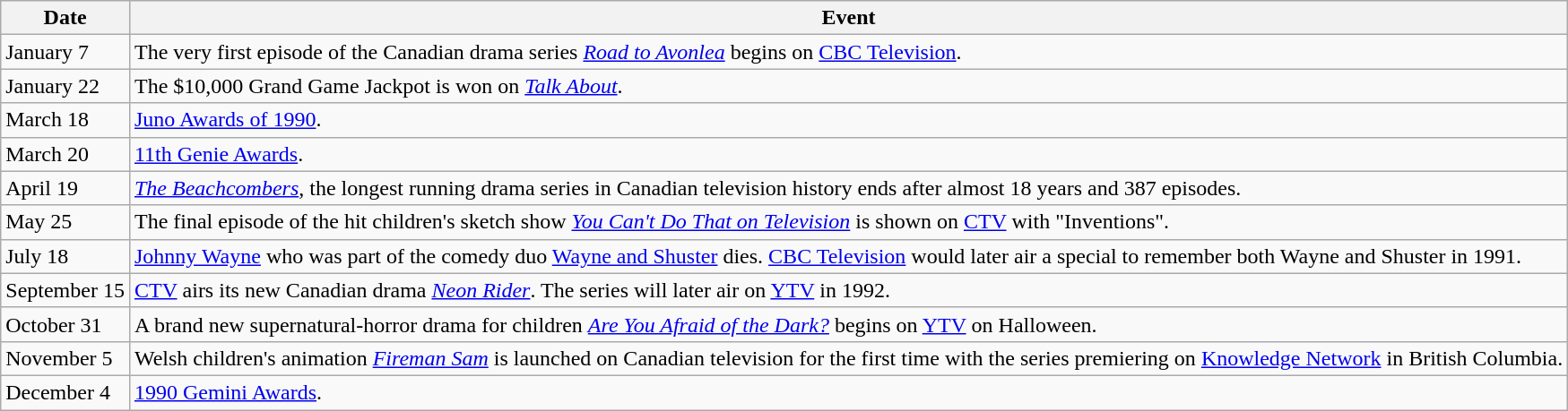<table class="wikitable">
<tr>
<th>Date</th>
<th>Event</th>
</tr>
<tr>
<td>January 7</td>
<td>The very first episode of the Canadian drama series <em><a href='#'>Road to Avonlea</a></em> begins on <a href='#'>CBC Television</a>.</td>
</tr>
<tr>
<td>January 22</td>
<td>The $10,000 Grand Game Jackpot is won on <em><a href='#'>Talk About</a></em>.</td>
</tr>
<tr>
<td>March 18</td>
<td><a href='#'>Juno Awards of 1990</a>.</td>
</tr>
<tr>
<td>March 20</td>
<td><a href='#'>11th Genie Awards</a>.</td>
</tr>
<tr>
<td>April 19</td>
<td><em><a href='#'>The Beachcombers</a></em>, the longest running drama series in Canadian television history ends after almost 18 years and 387 episodes.</td>
</tr>
<tr>
<td>May 25</td>
<td>The final episode of the hit children's sketch show <em><a href='#'>You Can't Do That on Television</a></em> is shown on <a href='#'>CTV</a> with "Inventions".</td>
</tr>
<tr>
<td>July 18</td>
<td><a href='#'>Johnny Wayne</a> who was part of the comedy duo <a href='#'>Wayne and Shuster</a> dies. <a href='#'>CBC Television</a> would later air a special to remember both Wayne and Shuster in 1991.</td>
</tr>
<tr>
<td>September 15</td>
<td><a href='#'>CTV</a> airs its new Canadian drama <em><a href='#'>Neon Rider</a></em>. The series will later air on <a href='#'>YTV</a> in 1992.</td>
</tr>
<tr>
<td>October 31</td>
<td>A brand new supernatural-horror drama for children <em><a href='#'>Are You Afraid of the Dark?</a></em> begins on <a href='#'>YTV</a> on Halloween.</td>
</tr>
<tr>
<td>November 5</td>
<td>Welsh children's animation <em><a href='#'>Fireman Sam</a></em> is launched on Canadian television for the first time with the series premiering on <a href='#'>Knowledge Network</a> in British Columbia.</td>
</tr>
<tr>
<td>December 4</td>
<td><a href='#'>1990 Gemini Awards</a>.</td>
</tr>
</table>
